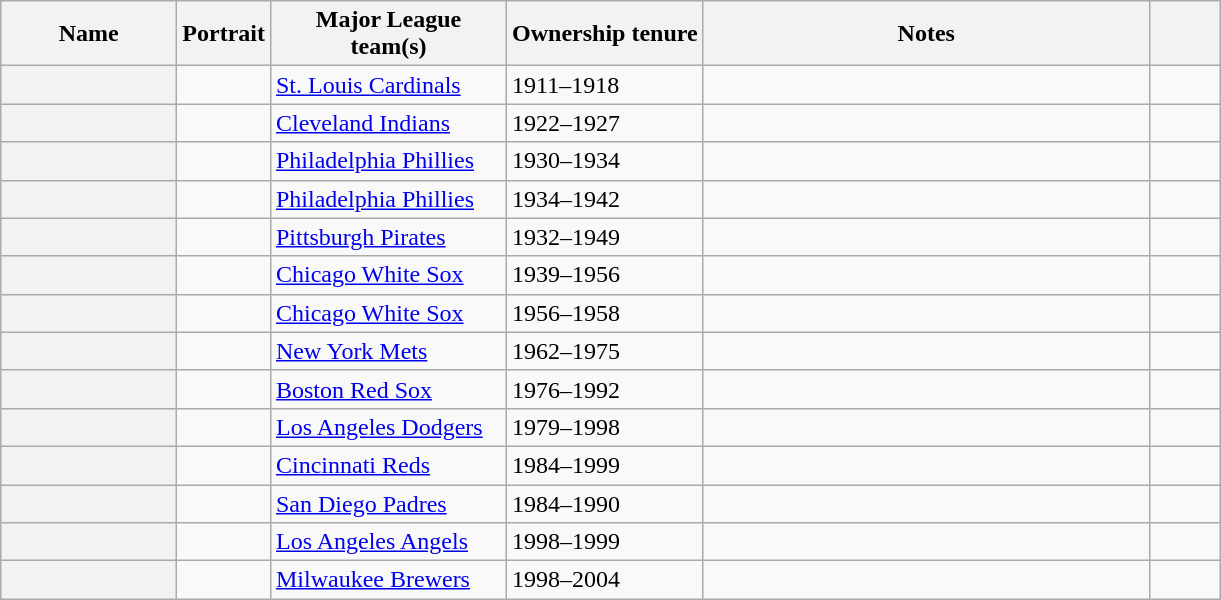<table class="wikitable sortable">
<tr>
<th scope="col" style="width:110px;">Name</th>
<th scope="col">Portrait</th>
<th scope="col" style="width:150px;" class="unsortable">Major League team(s)</th>
<th scope="col">Ownership tenure</th>
<th scope="col" style="width:290px;">Notes</th>
<th scope="col" style="width:40px;" class="unsortable"></th>
</tr>
<tr>
<th scope=row></th>
<td></td>
<td><a href='#'>St. Louis Cardinals</a></td>
<td>1911–1918</td>
<td></td>
<td></td>
</tr>
<tr>
<th scope=row></th>
<td></td>
<td><a href='#'>Cleveland Indians</a></td>
<td>1922–1927</td>
<td></td>
<td></td>
</tr>
<tr>
<th scope=row></th>
<td></td>
<td><a href='#'>Philadelphia Phillies</a></td>
<td>1930–1934</td>
<td></td>
<td></td>
</tr>
<tr>
<th scope=row></th>
<td></td>
<td><a href='#'>Philadelphia Phillies</a></td>
<td>1934–1942</td>
<td></td>
<td></td>
</tr>
<tr>
<th scope=row></th>
<td></td>
<td><a href='#'>Pittsburgh Pirates</a></td>
<td>1932–1949</td>
<td></td>
<td></td>
</tr>
<tr>
<th scope=row></th>
<td></td>
<td><a href='#'>Chicago White Sox</a></td>
<td>1939–1956</td>
<td></td>
<td></td>
</tr>
<tr>
<th scope=row></th>
<td></td>
<td><a href='#'>Chicago White Sox</a></td>
<td>1956–1958</td>
<td></td>
<td></td>
</tr>
<tr>
<th scope=row></th>
<td></td>
<td><a href='#'>New York Mets</a></td>
<td>1962–1975</td>
<td></td>
<td></td>
</tr>
<tr>
<th scope=row></th>
<td></td>
<td><a href='#'>Boston Red Sox</a></td>
<td>1976–1992</td>
<td></td>
<td></td>
</tr>
<tr>
<th scope=row></th>
<td></td>
<td><a href='#'>Los Angeles Dodgers</a></td>
<td>1979–1998</td>
<td></td>
<td></td>
</tr>
<tr>
<th scope=row></th>
<td></td>
<td><a href='#'>Cincinnati Reds</a></td>
<td>1984–1999</td>
<td></td>
<td></td>
</tr>
<tr>
<th scope=row></th>
<td></td>
<td><a href='#'>San Diego Padres</a></td>
<td>1984–1990</td>
<td></td>
<td></td>
</tr>
<tr>
<th scope=row></th>
<td></td>
<td><a href='#'>Los Angeles Angels</a></td>
<td>1998–1999</td>
<td></td>
<td></td>
</tr>
<tr>
<th scope=row></th>
<td></td>
<td><a href='#'>Milwaukee Brewers</a></td>
<td>1998–2004</td>
<td></td>
<td></td>
</tr>
</table>
